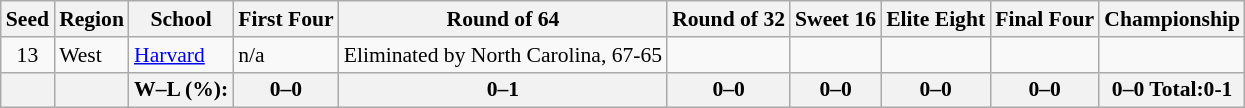<table class="sortable wikitable" style="white-space:nowrap; font-size:90%">
<tr>
<th>Seed</th>
<th>Region</th>
<th>School</th>
<th>First Four</th>
<th>Round of 64</th>
<th>Round of 32</th>
<th>Sweet 16</th>
<th>Elite Eight</th>
<th>Final Four</th>
<th>Championship</th>
</tr>
<tr>
<td align=center>13</td>
<td>West</td>
<td><a href='#'>Harvard</a></td>
<td>n/a</td>
<td>Eliminated by North Carolina, 67-65</td>
<td></td>
<td></td>
<td></td>
<td></td>
<td></td>
</tr>
<tr>
<th></th>
<th></th>
<th>W–L (%):</th>
<th>0–0 </th>
<th>0–1 </th>
<th>0–0 </th>
<th>0–0 </th>
<th>0–0 </th>
<th>0–0 </th>
<th>0–0 Total:0-1 </th>
</tr>
</table>
